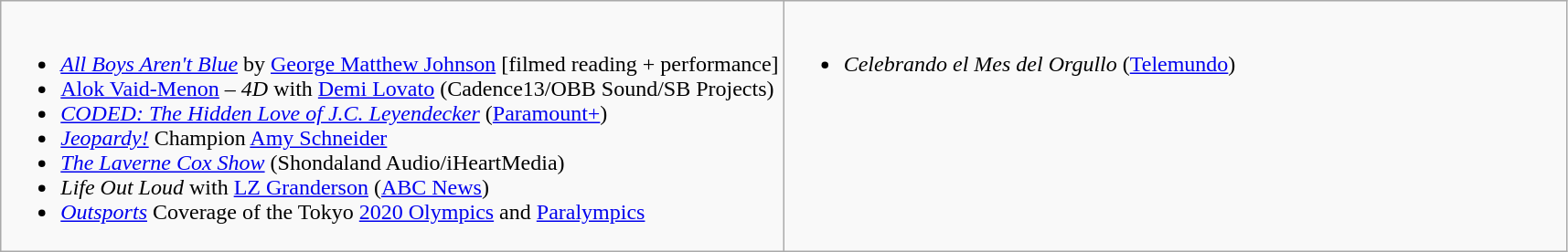<table class=wikitable>
<tr>
<td style="vertical-align:top; width:50%;"><br><ul><li><em><a href='#'>All Boys Aren't Blue</a></em> by <a href='#'>George Matthew Johnson</a> [filmed reading + performance]</li><li><a href='#'>Alok Vaid-Menon</a> – <em>4D</em> with <a href='#'>Demi Lovato</a> (Cadence13/OBB Sound/SB Projects)</li><li><em><a href='#'>CODED: The Hidden Love of J.C. Leyendecker</a></em> (<a href='#'>Paramount+</a>)</li><li><em><a href='#'>Jeopardy!</a></em> Champion <a href='#'>Amy Schneider</a></li><li><em><a href='#'>The Laverne Cox Show</a></em> (Shondaland Audio/iHeartMedia)</li><li><em>Life Out Loud</em> with <a href='#'>LZ Granderson</a> (<a href='#'>ABC News</a>)</li><li><em><a href='#'>Outsports</a></em> Coverage of the Tokyo <a href='#'>2020 Olympics</a> and <a href='#'>Paralympics</a></li></ul></td>
<td style="vertical-align:top; width:50%;"><br><ul><li><em>Celebrando el Mes del Orgullo</em> (<a href='#'>Telemundo</a>)</li></ul></td>
</tr>
</table>
